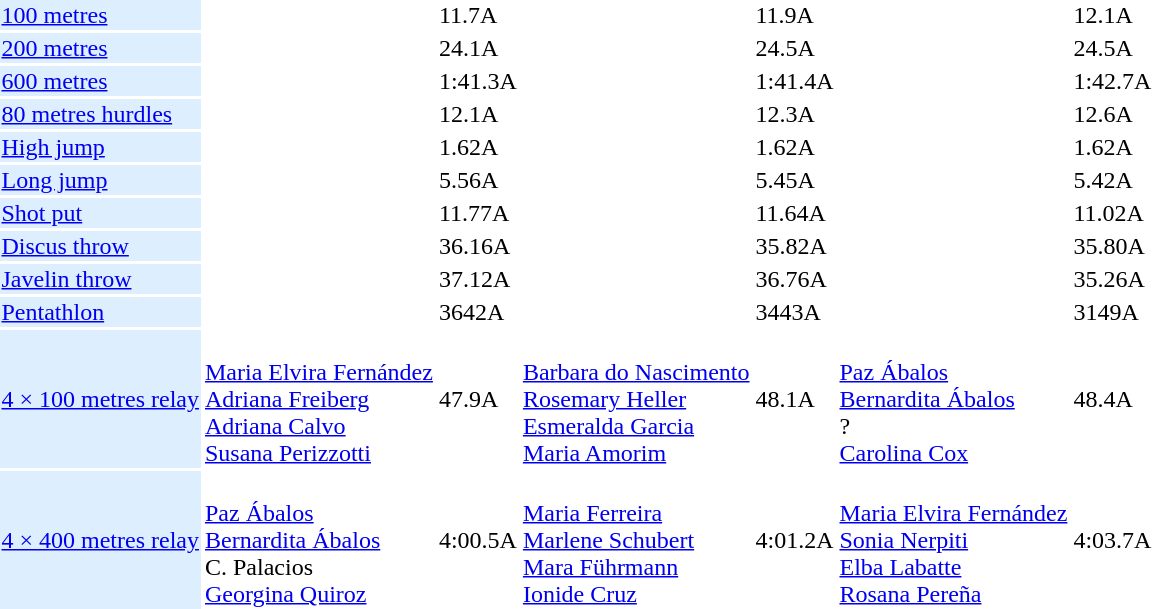<table>
<tr>
<td bgcolor = DDEEFF><a href='#'>100 metres</a></td>
<td></td>
<td>11.7A</td>
<td></td>
<td>11.9A</td>
<td></td>
<td>12.1A</td>
</tr>
<tr>
<td bgcolor = DDEEFF><a href='#'>200 metres</a></td>
<td></td>
<td>24.1A</td>
<td></td>
<td>24.5A</td>
<td></td>
<td>24.5A</td>
</tr>
<tr>
<td bgcolor = DDEEFF><a href='#'>600 metres</a></td>
<td></td>
<td>1:41.3A</td>
<td></td>
<td>1:41.4A</td>
<td></td>
<td>1:42.7A</td>
</tr>
<tr>
<td bgcolor = DDEEFF><a href='#'>80 metres hurdles</a></td>
<td></td>
<td>12.1A</td>
<td></td>
<td>12.3A</td>
<td></td>
<td>12.6A</td>
</tr>
<tr>
<td bgcolor = DDEEFF><a href='#'>High jump</a></td>
<td></td>
<td>1.62A</td>
<td></td>
<td>1.62A</td>
<td></td>
<td>1.62A</td>
</tr>
<tr>
<td bgcolor = DDEEFF><a href='#'>Long jump</a></td>
<td></td>
<td>5.56A</td>
<td></td>
<td>5.45A</td>
<td></td>
<td>5.42A</td>
</tr>
<tr>
<td bgcolor = DDEEFF><a href='#'>Shot put</a></td>
<td></td>
<td>11.77A</td>
<td></td>
<td>11.64A</td>
<td></td>
<td>11.02A</td>
</tr>
<tr>
<td bgcolor = DDEEFF><a href='#'>Discus throw</a></td>
<td></td>
<td>36.16A</td>
<td></td>
<td>35.82A</td>
<td></td>
<td>35.80A</td>
</tr>
<tr>
<td bgcolor = DDEEFF><a href='#'>Javelin throw</a></td>
<td></td>
<td>37.12A</td>
<td></td>
<td>36.76A</td>
<td></td>
<td>35.26A</td>
</tr>
<tr>
<td bgcolor = DDEEFF><a href='#'>Pentathlon</a></td>
<td></td>
<td>3642A</td>
<td></td>
<td>3443A</td>
<td></td>
<td>3149A</td>
</tr>
<tr>
<td bgcolor = DDEEFF><a href='#'>4 × 100 metres relay</a></td>
<td> <br> <a href='#'>Maria Elvira Fernández</a> <br> <a href='#'>Adriana Freiberg</a> <br> <a href='#'>Adriana Calvo</a> <br> <a href='#'>Susana Perizzotti</a></td>
<td>47.9A</td>
<td> <br> <a href='#'>Barbara do Nascimento</a> <br> <a href='#'>Rosemary Heller</a> <br> <a href='#'>Esmeralda Garcia</a> <br> <a href='#'>Maria Amorim</a></td>
<td>48.1A</td>
<td> <br> <a href='#'>Paz Ábalos</a> <br> <a href='#'>Bernardita Ábalos</a> <br> ? <br> <a href='#'>Carolina Cox</a></td>
<td>48.4A</td>
</tr>
<tr>
<td bgcolor = DDEEFF><a href='#'>4 × 400 metres relay</a></td>
<td> <br> <a href='#'>Paz Ábalos</a> <br> <a href='#'>Bernardita Ábalos</a> <br> C. Palacios <br> <a href='#'>Georgina Quiroz</a></td>
<td>4:00.5A</td>
<td> <br> <a href='#'>Maria Ferreira</a> <br> <a href='#'>Marlene Schubert</a> <br> <a href='#'>Mara Führmann</a> <br> <a href='#'>Ionide Cruz</a></td>
<td>4:01.2A</td>
<td> <br> <a href='#'>Maria Elvira Fernández</a> <br> <a href='#'>Sonia Nerpiti</a> <br> <a href='#'>Elba Labatte</a> <br> <a href='#'>Rosana Pereña</a></td>
<td>4:03.7A</td>
</tr>
</table>
